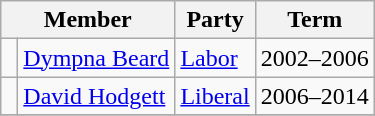<table class="wikitable">
<tr>
<th colspan="2">Member</th>
<th>Party</th>
<th>Term</th>
</tr>
<tr>
<td> </td>
<td><a href='#'>Dympna Beard</a></td>
<td><a href='#'>Labor</a></td>
<td>2002–2006</td>
</tr>
<tr>
<td> </td>
<td><a href='#'>David Hodgett</a></td>
<td><a href='#'>Liberal</a></td>
<td>2006–2014</td>
</tr>
<tr>
</tr>
</table>
